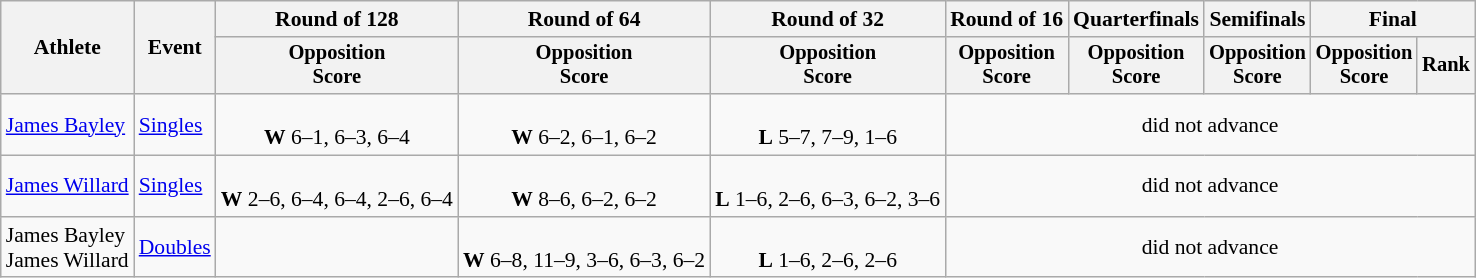<table class=wikitable style="font-size:90%">
<tr>
<th rowspan=2>Athlete</th>
<th rowspan=2>Event</th>
<th>Round of 128</th>
<th>Round of 64</th>
<th>Round of 32</th>
<th>Round of 16</th>
<th>Quarterfinals</th>
<th>Semifinals</th>
<th colspan=2>Final</th>
</tr>
<tr style="font-size:95%">
<th>Opposition<br>Score</th>
<th>Opposition<br>Score</th>
<th>Opposition<br>Score</th>
<th>Opposition<br>Score</th>
<th>Opposition<br>Score</th>
<th>Opposition<br>Score</th>
<th>Opposition<br>Score</th>
<th>Rank</th>
</tr>
<tr align=center>
<td align=left><a href='#'>James Bayley</a></td>
<td align=left><a href='#'>Singles</a></td>
<td><br> <strong>W</strong> 6–1, 6–3, 6–4</td>
<td><br> <strong>W</strong> 6–2, 6–1, 6–2</td>
<td><br> <strong>L</strong> 5–7, 7–9, 1–6</td>
<td colspan=5>did not advance</td>
</tr>
<tr align=center>
<td align=left><a href='#'>James Willard</a></td>
<td align=left><a href='#'>Singles</a></td>
<td><br> <strong>W</strong> 2–6, 6–4, 6–4, 2–6, 6–4</td>
<td><br> <strong>W</strong> 8–6, 6–2, 6–2</td>
<td><br> <strong>L</strong> 1–6, 2–6, 6–3, 6–2, 3–6</td>
<td colspan=5>did not advance</td>
</tr>
<tr align=center>
<td align=left>James Bayley <br> James Willard</td>
<td align=left><a href='#'>Doubles</a></td>
<td></td>
<td><br> <strong>W</strong> 6–8, 11–9, 3–6, 6–3, 6–2</td>
<td><br> <strong>L</strong> 1–6, 2–6, 2–6</td>
<td colspan=5>did not advance</td>
</tr>
</table>
